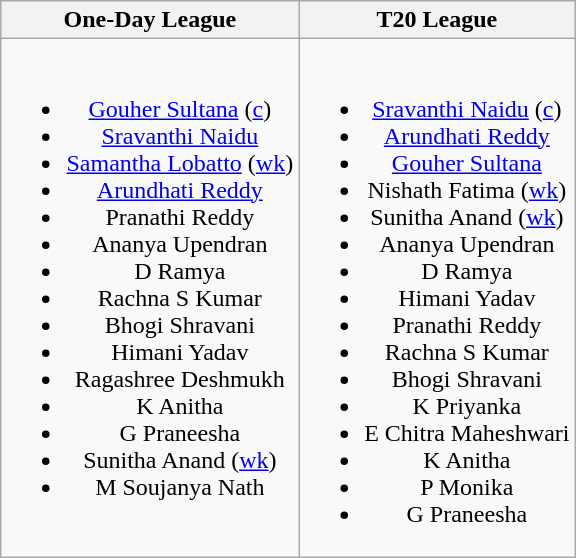<table class="wikitable" style="text-align:center; margin:auto">
<tr>
<th>One-Day League</th>
<th>T20 League</th>
</tr>
<tr style="vertical-align:top">
<td><br><ul><li><a href='#'>Gouher Sultana</a> (<a href='#'>c</a>)</li><li><a href='#'>Sravanthi Naidu</a></li><li><a href='#'>Samantha Lobatto</a> (<a href='#'>wk</a>)</li><li><a href='#'>Arundhati Reddy</a></li><li>Pranathi Reddy</li><li>Ananya Upendran</li><li>D Ramya</li><li>Rachna S Kumar</li><li>Bhogi Shravani</li><li>Himani Yadav</li><li>Ragashree Deshmukh</li><li>K Anitha</li><li>G Praneesha</li><li>Sunitha Anand (<a href='#'>wk</a>)</li><li>M Soujanya Nath</li></ul></td>
<td><br><ul><li><a href='#'>Sravanthi Naidu</a> (<a href='#'>c</a>)</li><li><a href='#'>Arundhati Reddy</a></li><li><a href='#'>Gouher Sultana</a></li><li>Nishath Fatima (<a href='#'>wk</a>)</li><li>Sunitha Anand (<a href='#'>wk</a>)</li><li>Ananya Upendran</li><li>D Ramya</li><li>Himani Yadav</li><li>Pranathi Reddy</li><li>Rachna S Kumar</li><li>Bhogi Shravani</li><li>K Priyanka</li><li>E Chitra Maheshwari</li><li>K Anitha</li><li>P Monika</li><li>G Praneesha</li></ul></td>
</tr>
</table>
